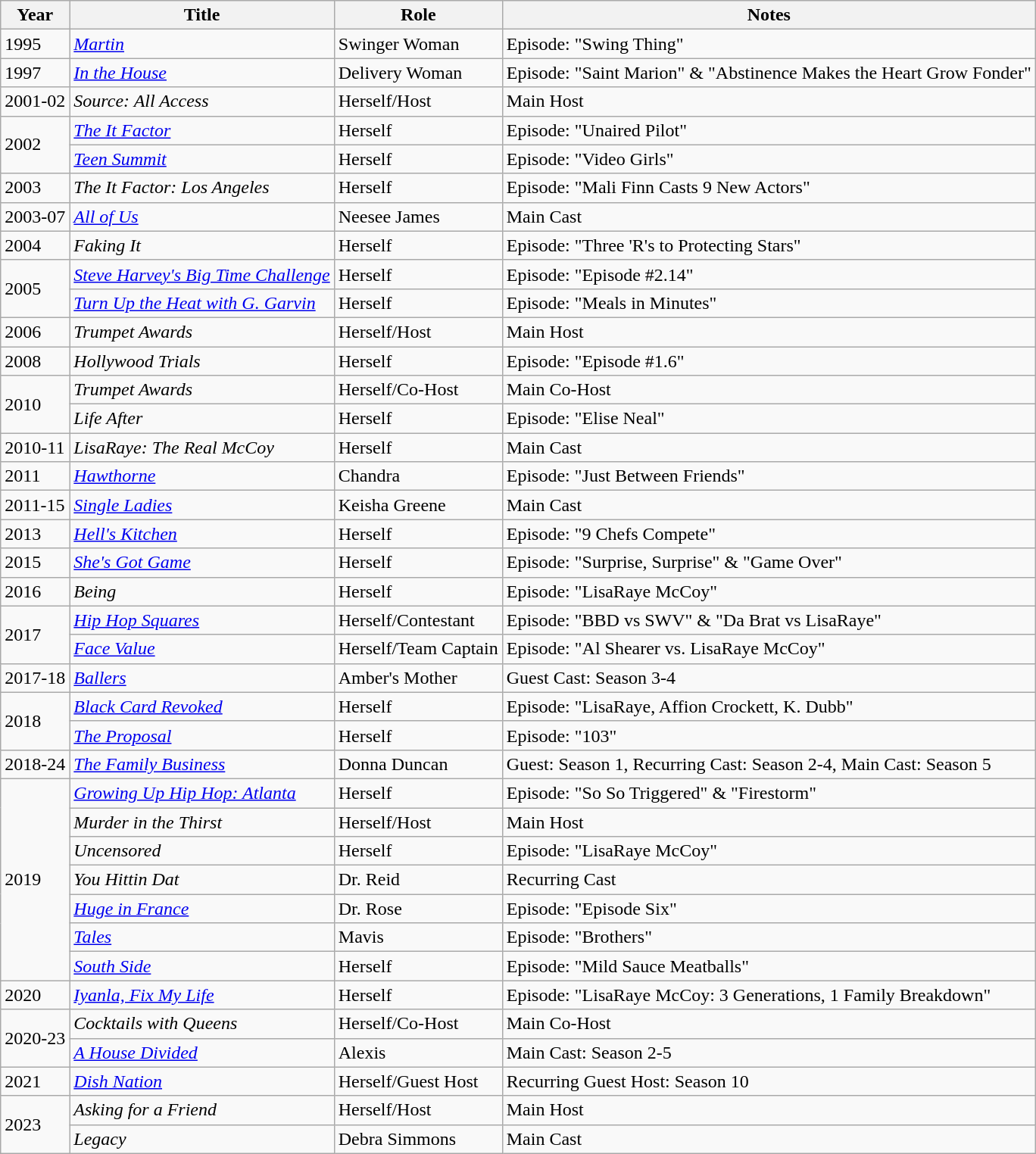<table class="wikitable plainrowheaders sortable" style="margin-right: 0;">
<tr>
<th>Year</th>
<th>Title</th>
<th>Role</th>
<th>Notes</th>
</tr>
<tr>
<td>1995</td>
<td><em><a href='#'>Martin</a></em></td>
<td>Swinger Woman</td>
<td>Episode: "Swing Thing"</td>
</tr>
<tr>
<td>1997</td>
<td><em><a href='#'>In the House</a></em></td>
<td>Delivery Woman</td>
<td>Episode: "Saint Marion" & "Abstinence Makes the Heart Grow Fonder"</td>
</tr>
<tr>
<td>2001-02</td>
<td><em>Source: All Access</em></td>
<td>Herself/Host</td>
<td>Main Host</td>
</tr>
<tr>
<td rowspan=2>2002</td>
<td><em><a href='#'>The It Factor</a></em></td>
<td>Herself</td>
<td>Episode: "Unaired Pilot"</td>
</tr>
<tr>
<td><em><a href='#'>Teen Summit</a></em></td>
<td>Herself</td>
<td>Episode: "Video Girls"</td>
</tr>
<tr>
<td>2003</td>
<td><em>The It Factor: Los Angeles</em></td>
<td>Herself</td>
<td>Episode: "Mali Finn Casts 9 New Actors"</td>
</tr>
<tr>
<td>2003-07</td>
<td><em><a href='#'>All of Us</a></em></td>
<td>Neesee James</td>
<td>Main Cast</td>
</tr>
<tr>
<td>2004</td>
<td><em>Faking It</em></td>
<td>Herself</td>
<td>Episode: "Three 'R's to Protecting Stars"</td>
</tr>
<tr>
<td rowspan=2>2005</td>
<td><em><a href='#'>Steve Harvey's Big Time Challenge</a></em></td>
<td>Herself</td>
<td>Episode: "Episode #2.14"</td>
</tr>
<tr>
<td><em><a href='#'>Turn Up the Heat with G. Garvin</a></em></td>
<td>Herself</td>
<td>Episode: "Meals in Minutes"</td>
</tr>
<tr>
<td>2006</td>
<td><em>Trumpet Awards</em></td>
<td>Herself/Host</td>
<td>Main Host</td>
</tr>
<tr>
<td>2008</td>
<td><em>Hollywood Trials</em></td>
<td>Herself</td>
<td>Episode: "Episode #1.6"</td>
</tr>
<tr>
<td rowspan=2>2010</td>
<td><em>Trumpet Awards</em></td>
<td>Herself/Co-Host</td>
<td>Main Co-Host</td>
</tr>
<tr>
<td><em>Life After</em></td>
<td>Herself</td>
<td>Episode: "Elise Neal"</td>
</tr>
<tr>
<td>2010-11</td>
<td><em>LisaRaye: The Real McCoy</em></td>
<td>Herself</td>
<td>Main Cast</td>
</tr>
<tr>
<td>2011</td>
<td><em><a href='#'>Hawthorne</a></em></td>
<td>Chandra</td>
<td>Episode: "Just Between Friends"</td>
</tr>
<tr>
<td>2011-15</td>
<td><em><a href='#'>Single Ladies</a></em></td>
<td>Keisha Greene</td>
<td>Main Cast</td>
</tr>
<tr>
<td>2013</td>
<td><em><a href='#'>Hell's Kitchen</a></em></td>
<td>Herself</td>
<td>Episode: "9 Chefs Compete"</td>
</tr>
<tr>
<td>2015</td>
<td><em><a href='#'>She's Got Game</a></em></td>
<td>Herself</td>
<td>Episode: "Surprise, Surprise" & "Game Over"</td>
</tr>
<tr>
<td>2016</td>
<td><em>Being</em></td>
<td>Herself</td>
<td>Episode: "LisaRaye McCoy"</td>
</tr>
<tr>
<td rowspan=2>2017</td>
<td><em><a href='#'>Hip Hop Squares</a></em></td>
<td>Herself/Contestant</td>
<td>Episode: "BBD vs SWV" & "Da Brat vs LisaRaye"</td>
</tr>
<tr>
<td><em><a href='#'>Face Value</a></em></td>
<td>Herself/Team Captain</td>
<td>Episode: "Al Shearer vs. LisaRaye McCoy"</td>
</tr>
<tr>
<td>2017-18</td>
<td><em><a href='#'>Ballers</a></em></td>
<td>Amber's Mother</td>
<td>Guest Cast: Season 3-4</td>
</tr>
<tr>
<td rowspan=2>2018</td>
<td><em><a href='#'>Black Card Revoked</a></em></td>
<td>Herself</td>
<td>Episode: "LisaRaye, Affion Crockett, K. Dubb"</td>
</tr>
<tr>
<td><em><a href='#'>The Proposal</a></em></td>
<td>Herself</td>
<td>Episode: "103"</td>
</tr>
<tr>
<td>2018-24</td>
<td><em><a href='#'>The Family Business</a></em></td>
<td>Donna Duncan</td>
<td>Guest: Season 1, Recurring Cast: Season 2-4, Main Cast: Season 5</td>
</tr>
<tr>
<td rowspan=7>2019</td>
<td><em><a href='#'>Growing Up Hip Hop: Atlanta</a></em></td>
<td>Herself</td>
<td>Episode: "So So Triggered" & "Firestorm"</td>
</tr>
<tr>
<td><em>Murder in the Thirst</em></td>
<td>Herself/Host</td>
<td>Main Host</td>
</tr>
<tr>
<td><em>Uncensored</em></td>
<td>Herself</td>
<td>Episode: "LisaRaye McCoy"</td>
</tr>
<tr>
<td><em>You Hittin Dat</em></td>
<td>Dr. Reid</td>
<td>Recurring Cast</td>
</tr>
<tr>
<td><em><a href='#'>Huge in France</a></em></td>
<td>Dr. Rose</td>
<td>Episode: "Episode Six"</td>
</tr>
<tr>
<td><em><a href='#'>Tales</a></em></td>
<td>Mavis</td>
<td>Episode: "Brothers"</td>
</tr>
<tr>
<td><em><a href='#'>South Side</a></em></td>
<td>Herself</td>
<td>Episode: "Mild Sauce Meatballs"</td>
</tr>
<tr>
<td>2020</td>
<td><em><a href='#'>Iyanla, Fix My Life</a></em></td>
<td>Herself</td>
<td>Episode: "LisaRaye McCoy: 3 Generations, 1 Family Breakdown"</td>
</tr>
<tr>
<td rowspan=2>2020-23</td>
<td><em>Cocktails with Queens</em></td>
<td>Herself/Co-Host</td>
<td>Main Co-Host</td>
</tr>
<tr>
<td><em><a href='#'>A House Divided</a></em></td>
<td>Alexis</td>
<td>Main Cast: Season 2-5</td>
</tr>
<tr>
<td>2021</td>
<td><em><a href='#'>Dish Nation</a></em></td>
<td>Herself/Guest Host</td>
<td>Recurring Guest Host: Season 10</td>
</tr>
<tr>
<td rowspan=2>2023</td>
<td><em>Asking for a Friend</em></td>
<td>Herself/Host</td>
<td>Main Host</td>
</tr>
<tr>
<td><em>Legacy</em></td>
<td>Debra Simmons</td>
<td>Main Cast</td>
</tr>
</table>
